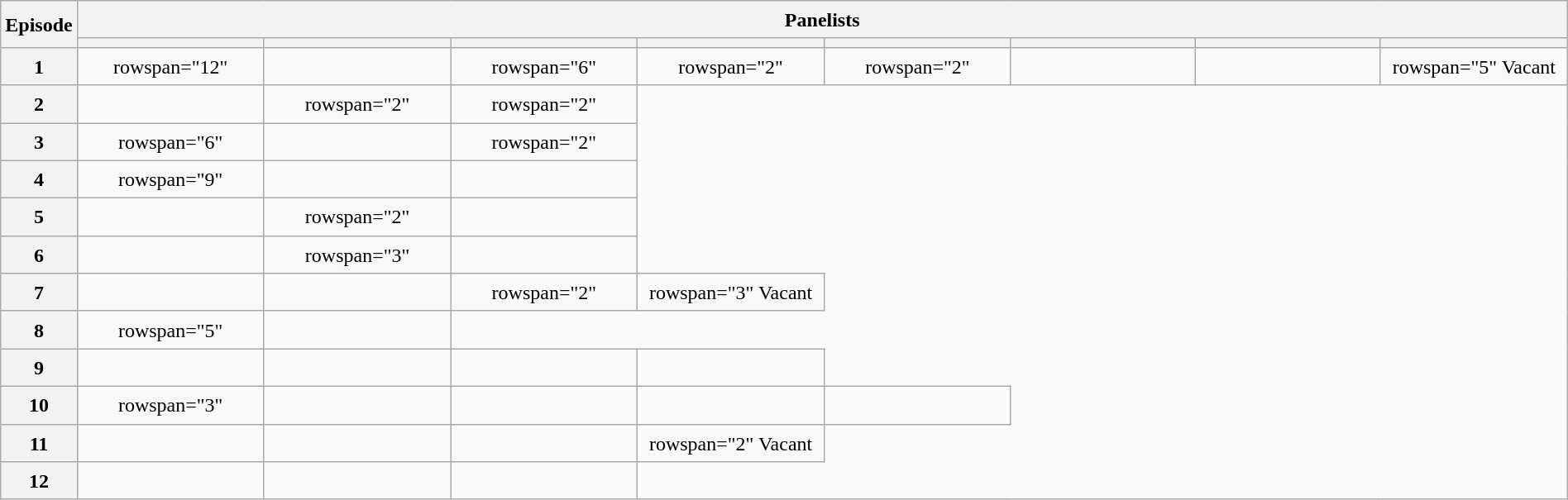<table class="wikitable plainrowheaders mw-collapsible" style="text-align:center; line-height:23px; width:100%;">
<tr>
<th rowspan="2" width="1%">Episode</th>
<th colspan="8">Panelists</th>
</tr>
<tr>
<th width="12%"></th>
<th width="12%"></th>
<th width="12%"></th>
<th width="12%"></th>
<th width="12%"></th>
<th width="12%"></th>
<th width="12%"></th>
<th width="12%"></th>
</tr>
<tr>
<th>1</th>
<td>rowspan="12" </td>
<td></td>
<td>rowspan="6" </td>
<td>rowspan="2" </td>
<td>rowspan="2" </td>
<td></td>
<td></td>
<td>rowspan="5"  Vacant</td>
</tr>
<tr>
<th>2</th>
<td></td>
<td>rowspan="2" </td>
<td>rowspan="2" </td>
</tr>
<tr>
<th>3</th>
<td>rowspan="6" </td>
<td></td>
<td>rowspan="2" </td>
</tr>
<tr>
<th>4</th>
<td>rowspan="9" </td>
<td></td>
<td></td>
</tr>
<tr>
<th>5</th>
<td></td>
<td>rowspan="2" </td>
<td></td>
</tr>
<tr>
<th>6</th>
<td></td>
<td>rowspan="3" </td>
<td></td>
</tr>
<tr>
<th>7</th>
<td></td>
<td></td>
<td>rowspan="2" </td>
<td>rowspan="3"  Vacant</td>
</tr>
<tr>
<th>8</th>
<td>rowspan="5" </td>
<td></td>
</tr>
<tr>
<th>9</th>
<td></td>
<td></td>
<td></td>
<td></td>
</tr>
<tr>
<th>10</th>
<td>rowspan="3" </td>
<td></td>
<td></td>
<td></td>
<td></td>
</tr>
<tr>
<th>11</th>
<td></td>
<td></td>
<td></td>
<td>rowspan="2" Vacant</td>
</tr>
<tr>
<th>12</th>
<td></td>
<td></td>
<td></td>
</tr>
</table>
